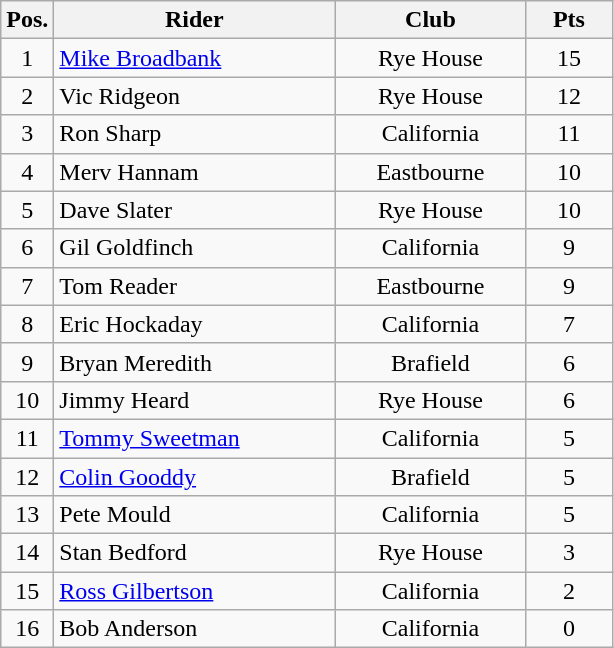<table class=wikitable>
<tr>
<th width=25px>Pos.</th>
<th width=180px>Rider</th>
<th width=120px>Club</th>
<th width=50px>Pts</th>
</tr>
<tr align=center >
<td>1</td>
<td align=left><a href='#'>Mike Broadbank</a></td>
<td>Rye House</td>
<td>15</td>
</tr>
<tr align=center>
<td>2</td>
<td align=left>Vic Ridgeon</td>
<td>Rye House</td>
<td>12</td>
</tr>
<tr align=center>
<td>3</td>
<td align=left>Ron Sharp</td>
<td>California</td>
<td>11</td>
</tr>
<tr align=center>
<td>4</td>
<td align=left>Merv Hannam</td>
<td>Eastbourne</td>
<td>10</td>
</tr>
<tr align=center>
<td>5</td>
<td align=left>Dave Slater</td>
<td>Rye House</td>
<td>10</td>
</tr>
<tr align=center>
<td>6</td>
<td align=left>Gil Goldfinch</td>
<td>California</td>
<td>9</td>
</tr>
<tr align=center>
<td>7</td>
<td align=left>Tom Reader</td>
<td>Eastbourne</td>
<td>9</td>
</tr>
<tr align=center>
<td>8</td>
<td align=left>Eric Hockaday</td>
<td>California</td>
<td>7</td>
</tr>
<tr align=center>
<td>9</td>
<td align=left>Bryan Meredith</td>
<td>Brafield</td>
<td>6</td>
</tr>
<tr align=center>
<td>10</td>
<td align=left>Jimmy Heard</td>
<td>Rye House</td>
<td>6</td>
</tr>
<tr align=center>
<td>11</td>
<td align=left><a href='#'>Tommy Sweetman</a></td>
<td>California</td>
<td>5</td>
</tr>
<tr align=center>
<td>12</td>
<td align=left><a href='#'>Colin Gooddy</a></td>
<td>Brafield</td>
<td>5</td>
</tr>
<tr align=center>
<td>13</td>
<td align=left>Pete Mould</td>
<td>California</td>
<td>5</td>
</tr>
<tr align=center>
<td>14</td>
<td align=left>Stan Bedford</td>
<td>Rye House</td>
<td>3</td>
</tr>
<tr align=center>
<td>15</td>
<td align=left><a href='#'>Ross Gilbertson</a></td>
<td>California</td>
<td>2</td>
</tr>
<tr align=center>
<td>16</td>
<td align=left>Bob Anderson</td>
<td>California</td>
<td>0</td>
</tr>
</table>
